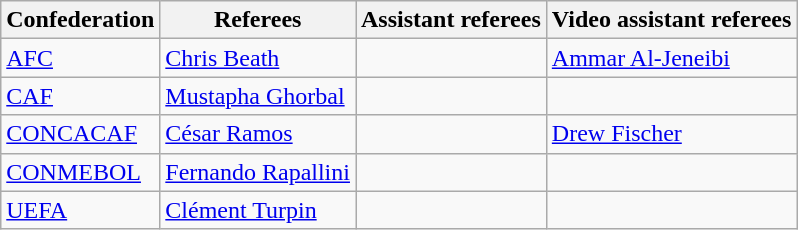<table class="wikitable">
<tr>
<th>Confederation</th>
<th>Referees</th>
<th>Assistant referees</th>
<th>Video assistant referees</th>
</tr>
<tr>
<td><a href='#'>AFC</a></td>
<td> <a href='#'>Chris Beath</a></td>
<td></td>
<td> <a href='#'>Ammar Al-Jeneibi</a></td>
</tr>
<tr>
<td><a href='#'>CAF</a></td>
<td> <a href='#'>Mustapha Ghorbal</a></td>
<td></td>
<td></td>
</tr>
<tr>
<td><a href='#'>CONCACAF</a></td>
<td> <a href='#'>César Ramos</a></td>
<td></td>
<td> <a href='#'>Drew Fischer</a></td>
</tr>
<tr>
<td><a href='#'>CONMEBOL</a></td>
<td> <a href='#'>Fernando Rapallini</a></td>
<td></td>
<td></td>
</tr>
<tr>
<td><a href='#'>UEFA</a></td>
<td> <a href='#'>Clément Turpin</a></td>
<td></td>
<td></td>
</tr>
</table>
